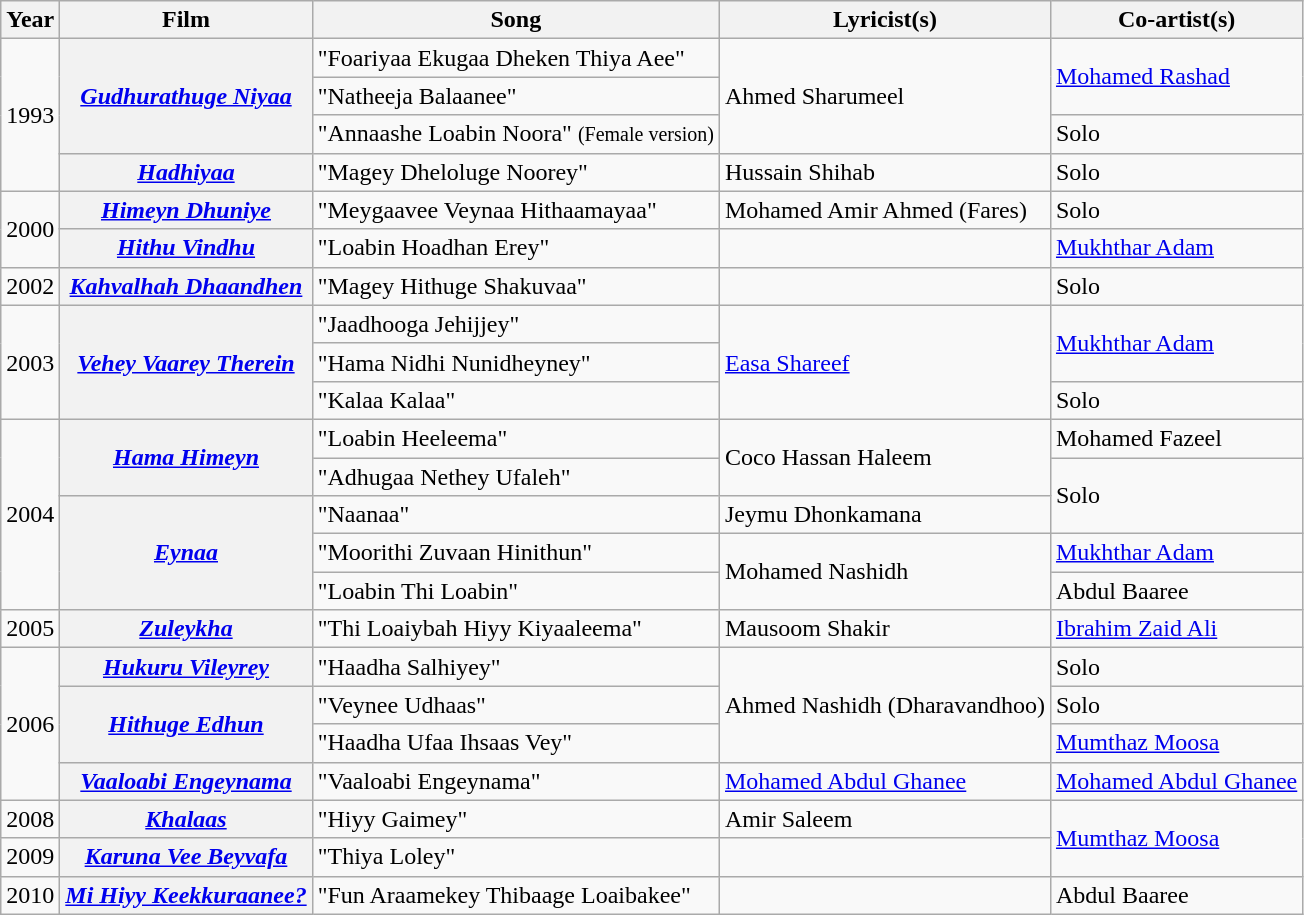<table class="wikitable plainrowheaders">
<tr>
<th scope="col">Year</th>
<th scope="col">Film</th>
<th scope="col">Song</th>
<th scope="col">Lyricist(s)</th>
<th scope="col">Co-artist(s)</th>
</tr>
<tr>
<td rowspan="4">1993</td>
<th scope="row" rowspan="3"><em><a href='#'>Gudhurathuge Niyaa</a></em></th>
<td>"Foariyaa Ekugaa Dheken Thiya Aee"</td>
<td rowspan="3">Ahmed Sharumeel</td>
<td rowspan="2"><a href='#'>Mohamed Rashad</a></td>
</tr>
<tr>
<td>"Natheeja Balaanee"</td>
</tr>
<tr>
<td>"Annaashe Loabin Noora" <small>(Female version)</small></td>
<td>Solo</td>
</tr>
<tr>
<th scope="row"><em><a href='#'>Hadhiyaa</a></em></th>
<td>"Magey Dheloluge Noorey"</td>
<td>Hussain Shihab</td>
<td>Solo</td>
</tr>
<tr>
<td rowspan="2">2000</td>
<th scope="row"><em><a href='#'>Himeyn Dhuniye</a></em></th>
<td>"Meygaavee Veynaa Hithaamayaa"</td>
<td>Mohamed Amir Ahmed (Fares)</td>
<td>Solo</td>
</tr>
<tr>
<th scope="row"><em><a href='#'>Hithu Vindhu</a></em></th>
<td>"Loabin Hoadhan Erey"</td>
<td></td>
<td><a href='#'>Mukhthar Adam</a></td>
</tr>
<tr>
<td>2002</td>
<th scope="row"><em><a href='#'>Kahvalhah Dhaandhen</a></em></th>
<td>"Magey Hithuge Shakuvaa"</td>
<td></td>
<td>Solo</td>
</tr>
<tr>
<td rowspan="3">2003</td>
<th rowspan="3" scope="row"><em><a href='#'>Vehey Vaarey Therein</a></em></th>
<td>"Jaadhooga Jehijjey"</td>
<td rowspan="3"><a href='#'>Easa Shareef</a></td>
<td rowspan="2"><a href='#'>Mukhthar Adam</a></td>
</tr>
<tr>
<td>"Hama Nidhi Nunidheyney"</td>
</tr>
<tr>
<td>"Kalaa Kalaa"</td>
<td>Solo</td>
</tr>
<tr>
<td rowspan="5">2004</td>
<th rowspan="2" scope="row"><em><a href='#'>Hama Himeyn</a></em></th>
<td>"Loabin Heeleema"</td>
<td rowspan="2">Coco Hassan Haleem</td>
<td>Mohamed Fazeel</td>
</tr>
<tr>
<td>"Adhugaa Nethey Ufaleh"</td>
<td rowspan="2">Solo</td>
</tr>
<tr>
<th rowspan="3" scope="row"><em><a href='#'>Eynaa</a></em></th>
<td>"Naanaa"</td>
<td>Jeymu Dhonkamana</td>
</tr>
<tr>
<td>"Moorithi Zuvaan Hinithun"</td>
<td rowspan="2">Mohamed Nashidh</td>
<td><a href='#'>Mukhthar Adam</a></td>
</tr>
<tr>
<td>"Loabin Thi Loabin"</td>
<td>Abdul Baaree</td>
</tr>
<tr>
<td>2005</td>
<th scope="row"><em><a href='#'>Zuleykha</a></em></th>
<td>"Thi Loaiybah Hiyy Kiyaaleema"</td>
<td>Mausoom Shakir</td>
<td><a href='#'>Ibrahim Zaid Ali</a></td>
</tr>
<tr>
<td rowspan="4">2006</td>
<th scope="row"><em><a href='#'>Hukuru Vileyrey</a></em></th>
<td>"Haadha Salhiyey"</td>
<td rowspan="3">Ahmed Nashidh (Dharavandhoo)</td>
<td>Solo</td>
</tr>
<tr>
<th rowspan="2" scope="row"><em><a href='#'>Hithuge Edhun</a></em></th>
<td>"Veynee Udhaas"</td>
<td>Solo</td>
</tr>
<tr>
<td>"Haadha Ufaa Ihsaas Vey"</td>
<td><a href='#'>Mumthaz Moosa</a></td>
</tr>
<tr>
<th scope="row"><em><a href='#'>Vaaloabi Engeynama</a></em></th>
<td>"Vaaloabi Engeynama" </td>
<td><a href='#'>Mohamed Abdul Ghanee</a></td>
<td><a href='#'>Mohamed Abdul Ghanee</a></td>
</tr>
<tr>
<td>2008</td>
<th scope="row"><em><a href='#'>Khalaas</a></em></th>
<td>"Hiyy Gaimey"</td>
<td>Amir Saleem</td>
<td rowspan="2"><a href='#'>Mumthaz Moosa</a></td>
</tr>
<tr>
<td>2009</td>
<th scope="row"><em><a href='#'>Karuna Vee Beyvafa</a></em></th>
<td>"Thiya Loley"</td>
<td></td>
</tr>
<tr>
<td>2010</td>
<th scope="row"><em><a href='#'>Mi Hiyy Keekkuraanee?</a></em></th>
<td>"Fun Araamekey Thibaage Loaibakee"</td>
<td></td>
<td>Abdul Baaree</td>
</tr>
</table>
